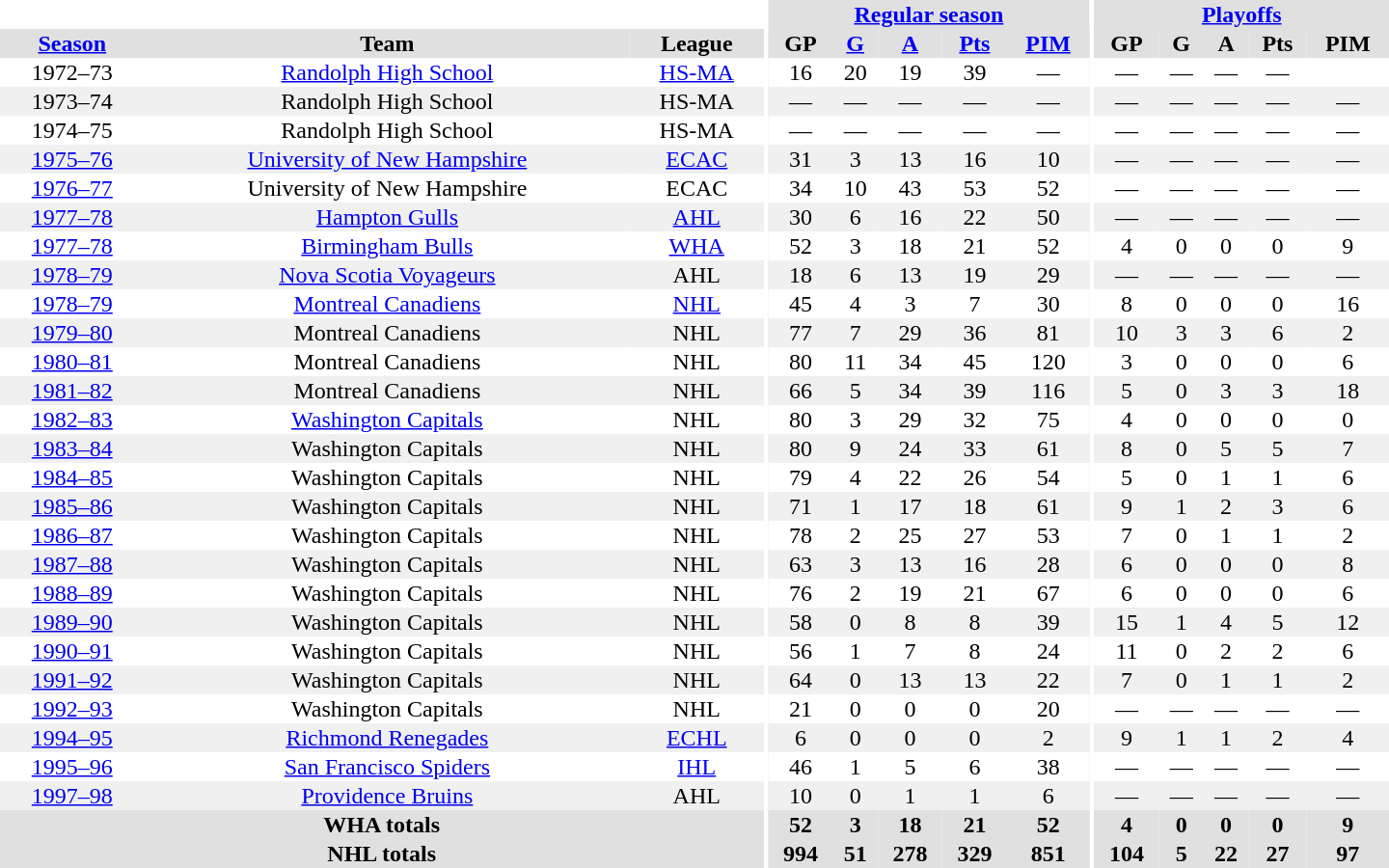<table border="0" cellpadding="1" cellspacing="0" style="text-align:center; width:60em">
<tr bgcolor="#e0e0e0">
<th colspan="3" bgcolor="#ffffff"></th>
<th rowspan="100" bgcolor="#ffffff"></th>
<th colspan="5"><a href='#'>Regular season</a></th>
<th rowspan="100" bgcolor="#ffffff"></th>
<th colspan="5"><a href='#'>Playoffs</a></th>
</tr>
<tr bgcolor="#e0e0e0">
<th><a href='#'>Season</a></th>
<th>Team</th>
<th>League</th>
<th>GP</th>
<th><a href='#'>G</a></th>
<th><a href='#'>A</a></th>
<th><a href='#'>Pts</a></th>
<th><a href='#'>PIM</a></th>
<th>GP</th>
<th>G</th>
<th>A</th>
<th>Pts</th>
<th>PIM</th>
</tr>
<tr>
<td>1972–73</td>
<td><a href='#'>Randolph High School</a></td>
<td><a href='#'>HS-MA</a></td>
<td>16</td>
<td>20</td>
<td>19</td>
<td>39</td>
<td>—</td>
<td>—</td>
<td>—</td>
<td>—</td>
<td>—</td>
</tr>
<tr style="background:#f0f0f0;">
<td>1973–74</td>
<td>Randolph High School</td>
<td>HS-MA</td>
<td>—</td>
<td>—</td>
<td>—</td>
<td>—</td>
<td>—</td>
<td>—</td>
<td>—</td>
<td>—</td>
<td>—</td>
<td>—</td>
</tr>
<tr>
<td>1974–75</td>
<td>Randolph High School</td>
<td>HS-MA</td>
<td>—</td>
<td>—</td>
<td>—</td>
<td>—</td>
<td>—</td>
<td>—</td>
<td>—</td>
<td>—</td>
<td>—</td>
<td>—</td>
</tr>
<tr style="background:#f0f0f0;">
<td><a href='#'>1975–76</a></td>
<td><a href='#'>University of New Hampshire</a></td>
<td><a href='#'>ECAC</a></td>
<td>31</td>
<td>3</td>
<td>13</td>
<td>16</td>
<td>10</td>
<td>—</td>
<td>—</td>
<td>—</td>
<td>—</td>
<td>—</td>
</tr>
<tr>
<td><a href='#'>1976–77</a></td>
<td>University of New Hampshire</td>
<td>ECAC</td>
<td>34</td>
<td>10</td>
<td>43</td>
<td>53</td>
<td>52</td>
<td>—</td>
<td>—</td>
<td>—</td>
<td>—</td>
<td>—</td>
</tr>
<tr style="background:#f0f0f0;">
<td><a href='#'>1977–78</a></td>
<td><a href='#'>Hampton Gulls</a></td>
<td><a href='#'>AHL</a></td>
<td>30</td>
<td>6</td>
<td>16</td>
<td>22</td>
<td>50</td>
<td>—</td>
<td>—</td>
<td>—</td>
<td>—</td>
<td>—</td>
</tr>
<tr>
<td><a href='#'>1977–78</a></td>
<td><a href='#'>Birmingham Bulls</a></td>
<td><a href='#'>WHA</a></td>
<td>52</td>
<td>3</td>
<td>18</td>
<td>21</td>
<td>52</td>
<td>4</td>
<td>0</td>
<td>0</td>
<td>0</td>
<td>9</td>
</tr>
<tr style="background:#f0f0f0;">
<td><a href='#'>1978–79</a></td>
<td><a href='#'>Nova Scotia Voyageurs</a></td>
<td>AHL</td>
<td>18</td>
<td>6</td>
<td>13</td>
<td>19</td>
<td>29</td>
<td>—</td>
<td>—</td>
<td>—</td>
<td>—</td>
<td>—</td>
</tr>
<tr>
<td><a href='#'>1978–79</a></td>
<td><a href='#'>Montreal Canadiens</a></td>
<td><a href='#'>NHL</a></td>
<td>45</td>
<td>4</td>
<td>3</td>
<td>7</td>
<td>30</td>
<td>8</td>
<td>0</td>
<td>0</td>
<td>0</td>
<td>16</td>
</tr>
<tr style="background:#f0f0f0;">
<td><a href='#'>1979–80</a></td>
<td>Montreal Canadiens</td>
<td>NHL</td>
<td>77</td>
<td>7</td>
<td>29</td>
<td>36</td>
<td>81</td>
<td>10</td>
<td>3</td>
<td>3</td>
<td>6</td>
<td>2</td>
</tr>
<tr>
<td><a href='#'>1980–81</a></td>
<td>Montreal Canadiens</td>
<td>NHL</td>
<td>80</td>
<td>11</td>
<td>34</td>
<td>45</td>
<td>120</td>
<td>3</td>
<td>0</td>
<td>0</td>
<td>0</td>
<td>6</td>
</tr>
<tr style="background:#f0f0f0;">
<td><a href='#'>1981–82</a></td>
<td>Montreal Canadiens</td>
<td>NHL</td>
<td>66</td>
<td>5</td>
<td>34</td>
<td>39</td>
<td>116</td>
<td>5</td>
<td>0</td>
<td>3</td>
<td>3</td>
<td>18</td>
</tr>
<tr>
<td><a href='#'>1982–83</a></td>
<td><a href='#'>Washington Capitals</a></td>
<td>NHL</td>
<td>80</td>
<td>3</td>
<td>29</td>
<td>32</td>
<td>75</td>
<td>4</td>
<td>0</td>
<td>0</td>
<td>0</td>
<td>0</td>
</tr>
<tr style="background:#f0f0f0;">
<td><a href='#'>1983–84</a></td>
<td>Washington Capitals</td>
<td>NHL</td>
<td>80</td>
<td>9</td>
<td>24</td>
<td>33</td>
<td>61</td>
<td>8</td>
<td>0</td>
<td>5</td>
<td>5</td>
<td>7</td>
</tr>
<tr>
<td><a href='#'>1984–85</a></td>
<td>Washington Capitals</td>
<td>NHL</td>
<td>79</td>
<td>4</td>
<td>22</td>
<td>26</td>
<td>54</td>
<td>5</td>
<td>0</td>
<td>1</td>
<td>1</td>
<td>6</td>
</tr>
<tr style="background:#f0f0f0;">
<td><a href='#'>1985–86</a></td>
<td>Washington Capitals</td>
<td>NHL</td>
<td>71</td>
<td>1</td>
<td>17</td>
<td>18</td>
<td>61</td>
<td>9</td>
<td>1</td>
<td>2</td>
<td>3</td>
<td>6</td>
</tr>
<tr>
<td><a href='#'>1986–87</a></td>
<td>Washington Capitals</td>
<td>NHL</td>
<td>78</td>
<td>2</td>
<td>25</td>
<td>27</td>
<td>53</td>
<td>7</td>
<td>0</td>
<td>1</td>
<td>1</td>
<td>2</td>
</tr>
<tr style="background:#f0f0f0;">
<td><a href='#'>1987–88</a></td>
<td>Washington Capitals</td>
<td>NHL</td>
<td>63</td>
<td>3</td>
<td>13</td>
<td>16</td>
<td>28</td>
<td>6</td>
<td>0</td>
<td>0</td>
<td>0</td>
<td>8</td>
</tr>
<tr>
<td><a href='#'>1988–89</a></td>
<td>Washington Capitals</td>
<td>NHL</td>
<td>76</td>
<td>2</td>
<td>19</td>
<td>21</td>
<td>67</td>
<td>6</td>
<td>0</td>
<td>0</td>
<td>0</td>
<td>6</td>
</tr>
<tr style="background:#f0f0f0;">
<td><a href='#'>1989–90</a></td>
<td>Washington Capitals</td>
<td>NHL</td>
<td>58</td>
<td>0</td>
<td>8</td>
<td>8</td>
<td>39</td>
<td>15</td>
<td>1</td>
<td>4</td>
<td>5</td>
<td>12</td>
</tr>
<tr>
<td><a href='#'>1990–91</a></td>
<td>Washington Capitals</td>
<td>NHL</td>
<td>56</td>
<td>1</td>
<td>7</td>
<td>8</td>
<td>24</td>
<td>11</td>
<td>0</td>
<td>2</td>
<td>2</td>
<td>6</td>
</tr>
<tr style="background:#f0f0f0;">
<td><a href='#'>1991–92</a></td>
<td>Washington Capitals</td>
<td>NHL</td>
<td>64</td>
<td>0</td>
<td>13</td>
<td>13</td>
<td>22</td>
<td>7</td>
<td>0</td>
<td>1</td>
<td>1</td>
<td>2</td>
</tr>
<tr>
<td><a href='#'>1992–93</a></td>
<td>Washington Capitals</td>
<td>NHL</td>
<td>21</td>
<td>0</td>
<td>0</td>
<td>0</td>
<td>20</td>
<td>—</td>
<td>—</td>
<td>—</td>
<td>—</td>
<td>—</td>
</tr>
<tr style="background:#f0f0f0;">
<td><a href='#'>1994–95</a></td>
<td><a href='#'>Richmond Renegades</a></td>
<td><a href='#'>ECHL</a></td>
<td>6</td>
<td>0</td>
<td>0</td>
<td>0</td>
<td>2</td>
<td>9</td>
<td>1</td>
<td>1</td>
<td>2</td>
<td>4</td>
</tr>
<tr>
<td><a href='#'>1995–96</a></td>
<td><a href='#'>San Francisco Spiders</a></td>
<td><a href='#'>IHL</a></td>
<td>46</td>
<td>1</td>
<td>5</td>
<td>6</td>
<td>38</td>
<td>—</td>
<td>—</td>
<td>—</td>
<td>—</td>
<td>—</td>
</tr>
<tr style="background:#f0f0f0;">
<td><a href='#'>1997–98</a></td>
<td><a href='#'>Providence Bruins</a></td>
<td>AHL</td>
<td>10</td>
<td>0</td>
<td>1</td>
<td>1</td>
<td>6</td>
<td>—</td>
<td>—</td>
<td>—</td>
<td>—</td>
<td>—</td>
</tr>
<tr bgcolor="#e0e0e0">
<th colspan="3">WHA totals</th>
<th>52</th>
<th>3</th>
<th>18</th>
<th>21</th>
<th>52</th>
<th>4</th>
<th>0</th>
<th>0</th>
<th>0</th>
<th>9</th>
</tr>
<tr bgcolor="#e0e0e0">
<th colspan="3">NHL totals</th>
<th>994</th>
<th>51</th>
<th>278</th>
<th>329</th>
<th>851</th>
<th>104</th>
<th>5</th>
<th>22</th>
<th>27</th>
<th>97</th>
</tr>
</table>
